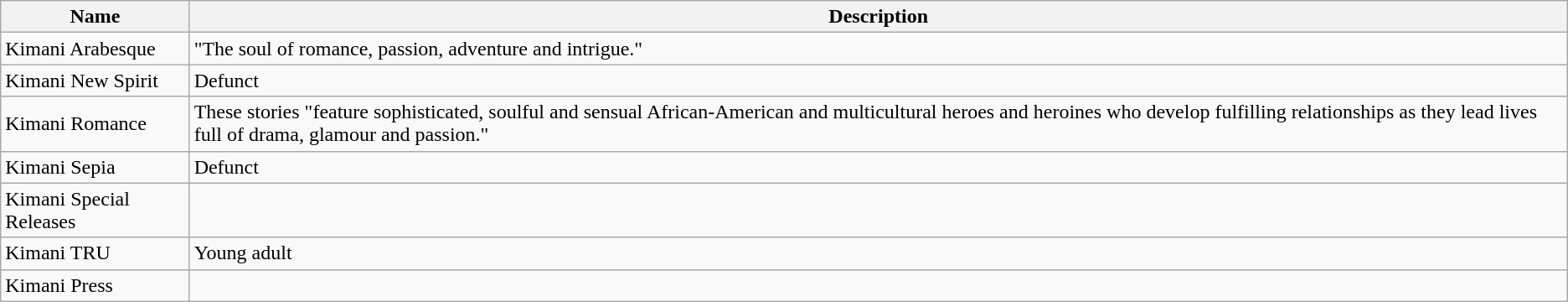<table class="wikitable sortable">
<tr>
<th>Name</th>
<th>Description</th>
</tr>
<tr>
<td>Kimani Arabesque</td>
<td>"The soul of romance, passion, adventure and intrigue."</td>
</tr>
<tr>
<td>Kimani New Spirit</td>
<td>Defunct</td>
</tr>
<tr>
<td>Kimani Romance</td>
<td>These stories "feature sophisticated, soulful and sensual African-American and multicultural heroes and heroines who develop fulfilling relationships as they lead lives full of drama, glamour and passion."</td>
</tr>
<tr>
<td>Kimani Sepia</td>
<td>Defunct</td>
</tr>
<tr>
<td>Kimani Special Releases</td>
<td></td>
</tr>
<tr>
<td>Kimani TRU</td>
<td>Young adult</td>
</tr>
<tr>
<td>Kimani Press</td>
<td></td>
</tr>
</table>
